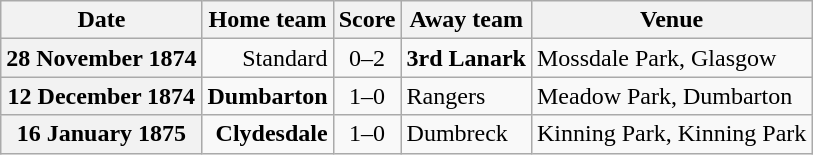<table class="wikitable football-result-list" style="max-width: 80em; text-align: center">
<tr>
<th scope="col">Date</th>
<th scope="col">Home team</th>
<th scope="col">Score</th>
<th scope="col">Away team</th>
<th scope="col">Venue</th>
</tr>
<tr>
<th scope="row">28 November 1874</th>
<td align=right>Standard</td>
<td>0–2</td>
<td align=left><strong>3rd Lanark</strong></td>
<td align=left>Mossdale Park, Glasgow</td>
</tr>
<tr>
<th scope="row">12 December 1874</th>
<td align=right><strong>Dumbarton</strong></td>
<td>1–0</td>
<td align=left>Rangers</td>
<td align=left>Meadow Park, Dumbarton</td>
</tr>
<tr>
<th scope="row">16 January 1875</th>
<td align=right><strong>Clydesdale</strong></td>
<td>1–0</td>
<td align=left>Dumbreck</td>
<td align=left>Kinning Park, Kinning Park</td>
</tr>
</table>
